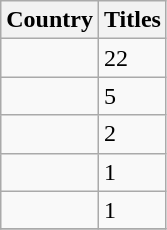<table class="wikitable">
<tr>
<th>Country</th>
<th>Titles</th>
</tr>
<tr>
<td></td>
<td>22</td>
</tr>
<tr>
<td></td>
<td>5</td>
</tr>
<tr>
<td></td>
<td>2</td>
</tr>
<tr>
<td></td>
<td>1</td>
</tr>
<tr>
<td></td>
<td>1</td>
</tr>
<tr>
</tr>
</table>
